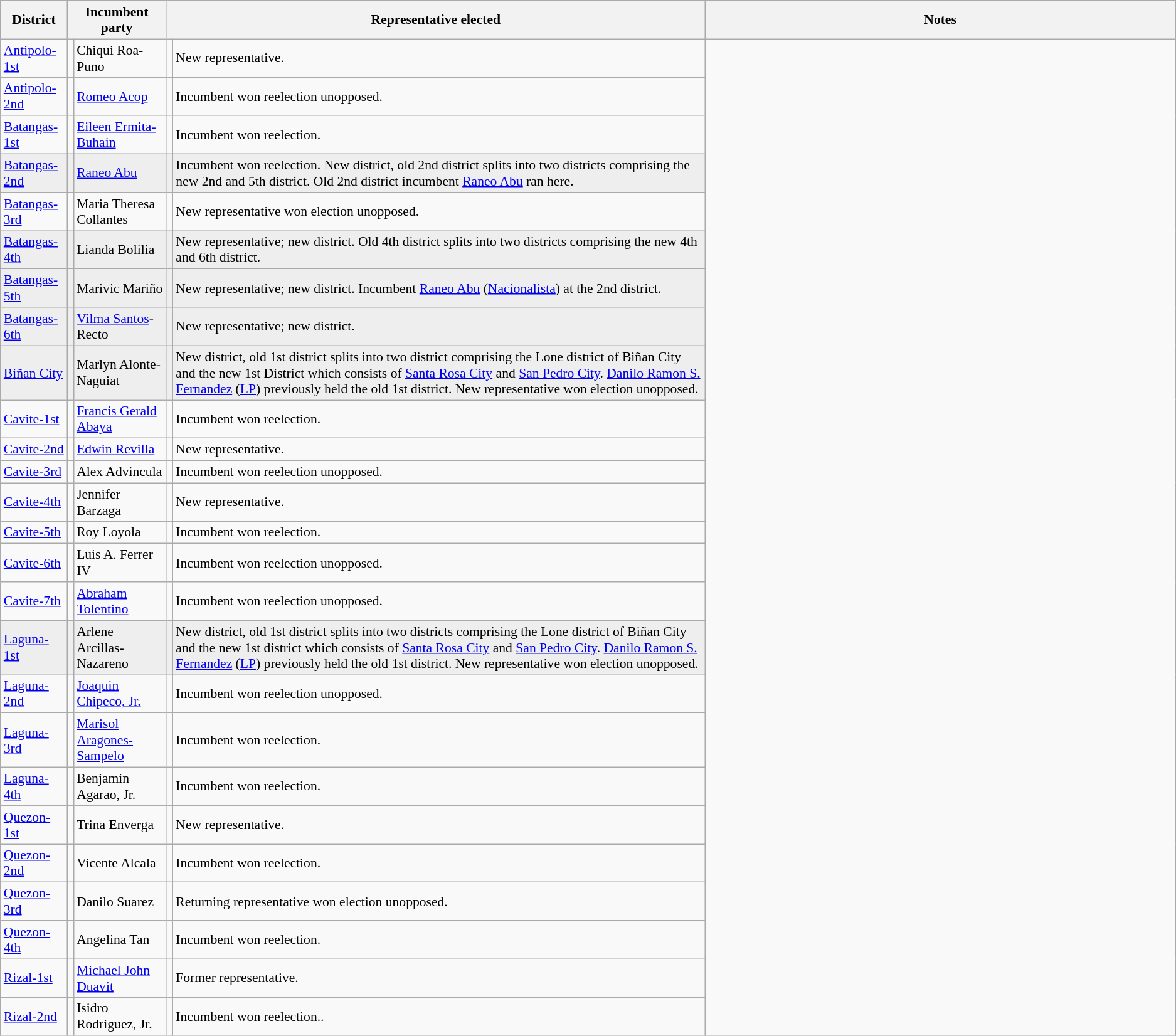<table class=wikitable style="font-size:90%;">
<tr>
<th>District</th>
<th colspan=2>Incumbent party</th>
<th colspan=3>Representative elected</th>
<th width=40%>Notes</th>
</tr>
<tr>
<td><a href='#'>Antipolo-1st</a></td>
<td></td>
<td>Chiqui Roa-Puno</td>
<td></td>
<td>New representative.</td>
</tr>
<tr>
<td><a href='#'>Antipolo-2nd</a></td>
<td></td>
<td><a href='#'>Romeo Acop</a></td>
<td></td>
<td>Incumbent won reelection unopposed.</td>
</tr>
<tr>
<td><a href='#'>Batangas-1st</a></td>
<td></td>
<td><a href='#'>Eileen Ermita-Buhain</a></td>
<td></td>
<td>Incumbent won reelection.</td>
</tr>
<tr bgcolor=#eee>
<td><a href='#'>Batangas-2nd</a></td>
<td></td>
<td><a href='#'>Raneo Abu</a></td>
<td></td>
<td>Incumbent won reelection. New district, old 2nd district splits into two districts comprising the new 2nd and 5th district. Old 2nd district incumbent <a href='#'>Raneo Abu</a> ran here.</td>
</tr>
<tr>
<td><a href='#'>Batangas-3rd</a></td>
<td></td>
<td>Maria Theresa Collantes</td>
<td></td>
<td>New representative won election unopposed.</td>
</tr>
<tr bgcolor=#eee>
<td><a href='#'>Batangas-4th</a></td>
<td></td>
<td>Lianda Bolilia</td>
<td></td>
<td>New representative; new district. Old 4th district splits into two districts comprising the new 4th and 6th district.</td>
</tr>
<tr bgcolor=#eee>
<td><a href='#'>Batangas-5th</a></td>
<td></td>
<td>Marivic Mariño</td>
<td></td>
<td>New representative; new district. Incumbent <a href='#'>Raneo Abu</a> (<a href='#'>Nacionalista</a>) at the 2nd district.</td>
</tr>
<tr bgcolor=#eee>
<td><a href='#'>Batangas-6th</a></td>
<td></td>
<td><a href='#'>Vilma Santos</a>-Recto</td>
<td></td>
<td>New representative; new district.</td>
</tr>
<tr bgcolor=#eee>
<td><a href='#'>Biñan City</a></td>
<td></td>
<td>Marlyn Alonte-Naguiat</td>
<td></td>
<td>New district, old 1st district splits into two district comprising the Lone district of Biñan City and the new 1st District which consists of <a href='#'>Santa Rosa City</a> and <a href='#'>San Pedro City</a>. <a href='#'>Danilo Ramon S. Fernandez</a> (<a href='#'>LP</a>) previously held the old 1st district. New representative won election unopposed.</td>
</tr>
<tr>
<td><a href='#'>Cavite-1st</a></td>
<td></td>
<td><a href='#'>Francis Gerald Abaya</a></td>
<td></td>
<td>Incumbent won reelection.</td>
</tr>
<tr>
<td><a href='#'>Cavite-2nd</a></td>
<td></td>
<td><a href='#'>Edwin Revilla</a></td>
<td></td>
<td>New representative.</td>
</tr>
<tr>
<td><a href='#'>Cavite-3rd</a></td>
<td></td>
<td>Alex Advincula</td>
<td></td>
<td>Incumbent won reelection unopposed.</td>
</tr>
<tr>
<td><a href='#'>Cavite-4th</a></td>
<td></td>
<td>Jennifer Barzaga</td>
<td></td>
<td>New representative.</td>
</tr>
<tr>
<td><a href='#'>Cavite-5th</a></td>
<td></td>
<td>Roy Loyola</td>
<td></td>
<td>Incumbent won reelection.</td>
</tr>
<tr>
<td><a href='#'>Cavite-6th</a></td>
<td></td>
<td>Luis A. Ferrer IV</td>
<td></td>
<td>Incumbent won reelection unopposed.</td>
</tr>
<tr>
<td><a href='#'>Cavite-7th</a></td>
<td></td>
<td><a href='#'>Abraham Tolentino</a></td>
<td></td>
<td>Incumbent won reelection unopposed.</td>
</tr>
<tr bgcolor=#eee>
<td><a href='#'>Laguna-1st</a></td>
<td></td>
<td>Arlene Arcillas-Nazareno</td>
<td></td>
<td>New district, old 1st district splits into two districts comprising the Lone district of Biñan City and the new 1st  district which consists of <a href='#'>Santa Rosa City</a> and <a href='#'>San Pedro City</a>. <a href='#'>Danilo Ramon S. Fernandez</a> (<a href='#'>LP</a>) previously held the old 1st district. New representative won election unopposed.</td>
</tr>
<tr>
<td><a href='#'>Laguna-2nd</a></td>
<td></td>
<td><a href='#'>Joaquin Chipeco, Jr.</a></td>
<td></td>
<td>Incumbent won reelection unopposed.</td>
</tr>
<tr>
<td><a href='#'>Laguna-3rd</a></td>
<td></td>
<td><a href='#'>Marisol Aragones-Sampelo</a></td>
<td></td>
<td>Incumbent won reelection.</td>
</tr>
<tr>
<td><a href='#'>Laguna-4th</a></td>
<td></td>
<td>Benjamin Agarao, Jr.</td>
<td></td>
<td>Incumbent won reelection.</td>
</tr>
<tr>
<td><a href='#'>Quezon-1st</a></td>
<td></td>
<td>Trina Enverga</td>
<td></td>
<td>New representative.</td>
</tr>
<tr>
<td><a href='#'>Quezon-2nd</a></td>
<td></td>
<td>Vicente Alcala</td>
<td></td>
<td>Incumbent won reelection.</td>
</tr>
<tr>
<td><a href='#'>Quezon-3rd</a></td>
<td></td>
<td>Danilo Suarez</td>
<td></td>
<td>Returning representative won election unopposed.</td>
</tr>
<tr>
<td><a href='#'>Quezon-4th</a></td>
<td></td>
<td>Angelina Tan</td>
<td></td>
<td>Incumbent won reelection.</td>
</tr>
<tr>
<td><a href='#'>Rizal-1st</a></td>
<td></td>
<td><a href='#'>Michael John Duavit</a></td>
<td></td>
<td>Former representative.</td>
</tr>
<tr>
<td><a href='#'>Rizal-2nd</a></td>
<td></td>
<td>Isidro Rodriguez, Jr.</td>
<td></td>
<td>Incumbent won reelection..</td>
</tr>
</table>
